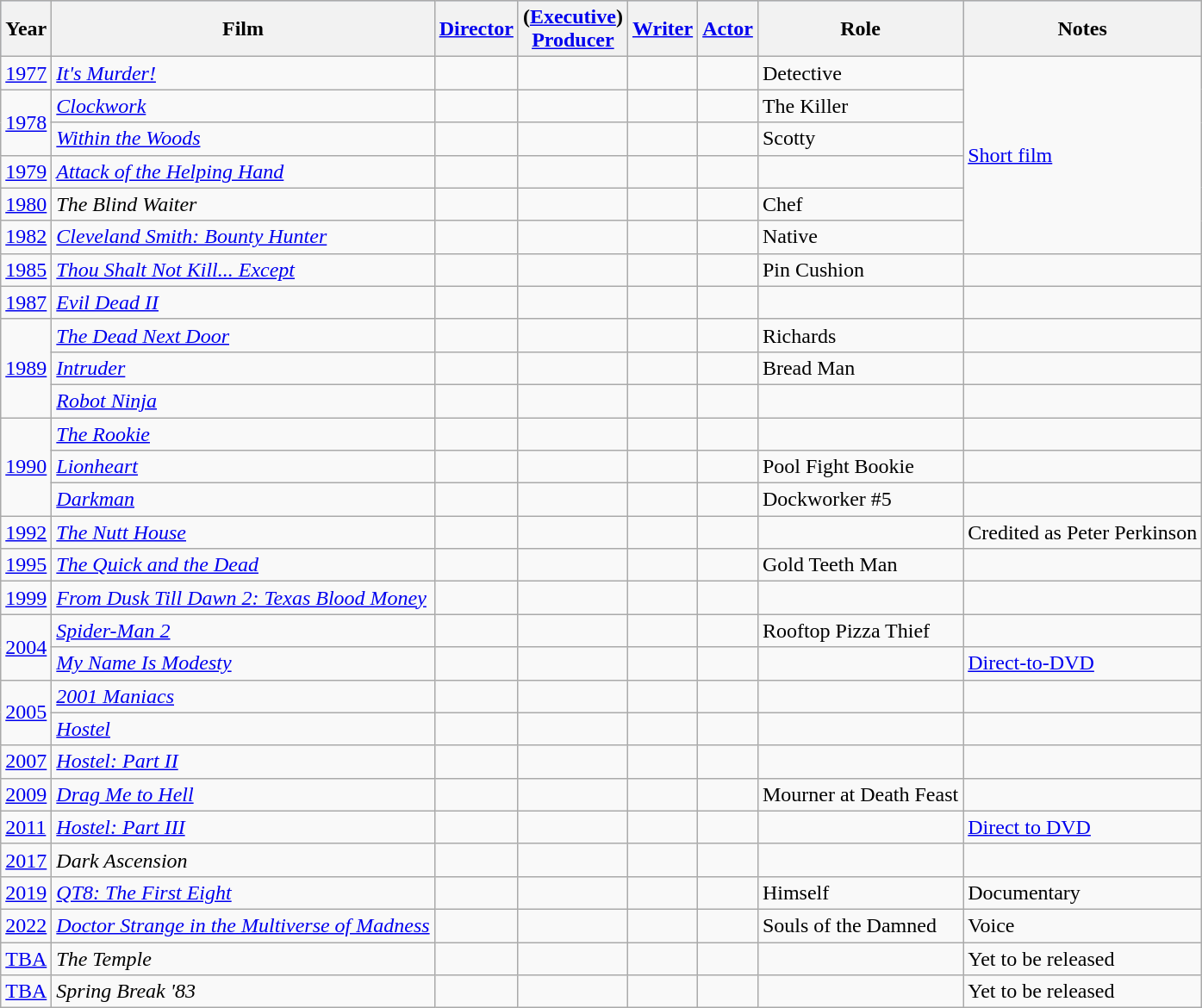<table class="wikitable">
<tr style="background:#b0c4de; text-align:center;">
<th>Year</th>
<th>Film</th>
<th><a href='#'>Director</a></th>
<th>(<a href='#'>Executive</a>)<br><a href='#'>Producer</a></th>
<th><a href='#'>Writer</a></th>
<th><a href='#'>Actor</a></th>
<th>Role</th>
<th>Notes</th>
</tr>
<tr>
<td><a href='#'>1977</a></td>
<td><em><a href='#'>It's Murder!</a></em></td>
<td></td>
<td></td>
<td></td>
<td></td>
<td>Detective</td>
<td rowspan=6><a href='#'>Short film</a></td>
</tr>
<tr>
<td rowspan=2><a href='#'>1978</a></td>
<td><em><a href='#'>Clockwork</a></em></td>
<td></td>
<td></td>
<td></td>
<td></td>
<td>The Killer</td>
</tr>
<tr>
<td><em><a href='#'>Within the Woods</a></em></td>
<td></td>
<td></td>
<td></td>
<td></td>
<td>Scotty</td>
</tr>
<tr>
<td><a href='#'>1979</a></td>
<td><em><a href='#'>Attack of the Helping Hand</a></em></td>
<td></td>
<td></td>
<td></td>
<td></td>
<td></td>
</tr>
<tr>
<td><a href='#'>1980</a></td>
<td><em>The Blind Waiter</em></td>
<td></td>
<td></td>
<td></td>
<td></td>
<td>Chef</td>
</tr>
<tr>
<td><a href='#'>1982</a></td>
<td><em><a href='#'>Cleveland Smith: Bounty Hunter</a></em></td>
<td></td>
<td></td>
<td></td>
<td></td>
<td>Native</td>
</tr>
<tr>
<td><a href='#'>1985</a></td>
<td><em><a href='#'>Thou Shalt Not Kill... Except</a></em></td>
<td></td>
<td></td>
<td></td>
<td></td>
<td>Pin Cushion</td>
<td></td>
</tr>
<tr>
<td><a href='#'>1987</a></td>
<td><em><a href='#'>Evil Dead II</a></em></td>
<td></td>
<td></td>
<td></td>
<td></td>
<td></td>
<td></td>
</tr>
<tr>
<td rowspan="3"><a href='#'>1989</a></td>
<td><em><a href='#'>The Dead Next Door</a></em></td>
<td></td>
<td></td>
<td></td>
<td></td>
<td>Richards</td>
<td></td>
</tr>
<tr>
<td><em><a href='#'>Intruder</a></em></td>
<td></td>
<td></td>
<td></td>
<td></td>
<td>Bread Man</td>
<td></td>
</tr>
<tr>
<td><em><a href='#'>Robot Ninja</a></em></td>
<td></td>
<td></td>
<td></td>
<td></td>
<td></td>
<td></td>
</tr>
<tr>
<td rowspan=3><a href='#'>1990</a></td>
<td><em><a href='#'>The Rookie</a></em></td>
<td></td>
<td></td>
<td></td>
<td></td>
<td></td>
<td></td>
</tr>
<tr>
<td><em><a href='#'>Lionheart</a></em></td>
<td></td>
<td></td>
<td></td>
<td></td>
<td>Pool Fight Bookie</td>
<td></td>
</tr>
<tr>
<td><em><a href='#'>Darkman</a></em></td>
<td></td>
<td></td>
<td></td>
<td></td>
<td>Dockworker #5</td>
<td></td>
</tr>
<tr>
<td><a href='#'>1992</a></td>
<td><em><a href='#'>The Nutt House</a></em></td>
<td></td>
<td></td>
<td></td>
<td></td>
<td></td>
<td>Credited as Peter Perkinson</td>
</tr>
<tr>
<td><a href='#'>1995</a></td>
<td><em><a href='#'>The Quick and the Dead</a></em></td>
<td></td>
<td></td>
<td></td>
<td></td>
<td>Gold Teeth Man</td>
<td></td>
</tr>
<tr>
<td><a href='#'>1999</a></td>
<td><em><a href='#'>From Dusk Till Dawn 2: Texas Blood Money</a></em></td>
<td></td>
<td></td>
<td></td>
<td></td>
<td></td>
<td></td>
</tr>
<tr>
<td rowspan=2><a href='#'>2004</a></td>
<td><em><a href='#'>Spider-Man 2</a></em></td>
<td></td>
<td></td>
<td></td>
<td></td>
<td>Rooftop Pizza Thief</td>
<td></td>
</tr>
<tr>
<td><em><a href='#'>My Name Is Modesty</a></em></td>
<td></td>
<td></td>
<td></td>
<td></td>
<td></td>
<td><a href='#'>Direct-to-DVD</a></td>
</tr>
<tr>
<td rowspan=2><a href='#'>2005</a></td>
<td><em><a href='#'>2001 Maniacs</a></em></td>
<td></td>
<td></td>
<td></td>
<td></td>
<td></td>
<td></td>
</tr>
<tr>
<td><em><a href='#'>Hostel</a></em></td>
<td></td>
<td></td>
<td></td>
<td></td>
<td></td>
<td></td>
</tr>
<tr>
<td rowspan=1><a href='#'>2007</a></td>
<td><em><a href='#'>Hostel: Part II</a></em></td>
<td></td>
<td></td>
<td></td>
<td></td>
<td></td>
<td></td>
</tr>
<tr>
<td><a href='#'>2009</a></td>
<td><em><a href='#'>Drag Me to Hell</a></em></td>
<td></td>
<td></td>
<td></td>
<td></td>
<td>Mourner at Death Feast</td>
<td></td>
</tr>
<tr>
<td><a href='#'>2011</a></td>
<td><em><a href='#'>Hostel: Part III</a></em></td>
<td></td>
<td></td>
<td></td>
<td></td>
<td></td>
<td><a href='#'>Direct to DVD</a></td>
</tr>
<tr>
<td><a href='#'>2017</a></td>
<td><em>Dark Ascension</em></td>
<td></td>
<td></td>
<td></td>
<td></td>
<td></td>
<td></td>
</tr>
<tr>
<td><a href='#'>2019</a></td>
<td><em><a href='#'>QT8: The First Eight</a></em></td>
<td></td>
<td></td>
<td></td>
<td></td>
<td>Himself</td>
<td>Documentary</td>
</tr>
<tr>
<td><a href='#'>2022</a></td>
<td><em><a href='#'>Doctor Strange in the Multiverse of Madness</a></em></td>
<td></td>
<td></td>
<td></td>
<td></td>
<td>Souls of the Damned</td>
<td>Voice</td>
</tr>
<tr>
<td><a href='#'>TBA</a></td>
<td><em>The Temple</em></td>
<td></td>
<td></td>
<td></td>
<td></td>
<td></td>
<td>Yet to be released</td>
</tr>
<tr>
<td><a href='#'>TBA</a></td>
<td><em>Spring Break '83</em></td>
<td></td>
<td></td>
<td></td>
<td></td>
<td></td>
<td>Yet to be released</td>
</tr>
</table>
